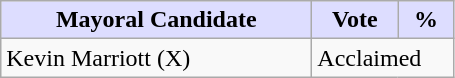<table class="wikitable">
<tr>
<th style="background:#ddf; width:200px;">Mayoral Candidate </th>
<th style="background:#ddf; width:50px;">Vote</th>
<th style="background:#ddf; width:30px;">%</th>
</tr>
<tr>
<td>Kevin Marriott (X)</td>
<td colspan="2">Acclaimed</td>
</tr>
</table>
